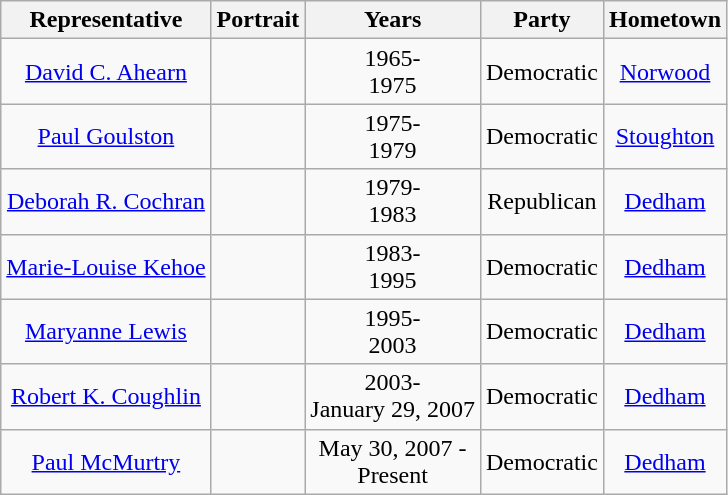<table class="wikitable sortable" style="text-align:center">
<tr>
<th>Representative</th>
<th>Portrait</th>
<th>Years</th>
<th>Party</th>
<th>Hometown</th>
</tr>
<tr>
<td><a href='#'>David C. Ahearn</a></td>
<td></td>
<td>1965-<br>1975</td>
<td>Democratic</td>
<td><a href='#'>Norwood</a></td>
</tr>
<tr>
<td><a href='#'>Paul Goulston</a></td>
<td></td>
<td>1975-<br>1979</td>
<td>Democratic</td>
<td><a href='#'>Stoughton</a></td>
</tr>
<tr>
<td><a href='#'>Deborah R. Cochran</a></td>
<td></td>
<td>1979-<br>1983</td>
<td>Republican</td>
<td><a href='#'>Dedham</a></td>
</tr>
<tr>
<td><a href='#'>Marie-Louise Kehoe</a></td>
<td></td>
<td>1983-<br>1995</td>
<td>Democratic</td>
<td><a href='#'>Dedham</a></td>
</tr>
<tr>
<td><a href='#'>Maryanne Lewis</a></td>
<td></td>
<td>1995-<br>2003</td>
<td>Democratic</td>
<td><a href='#'>Dedham</a></td>
</tr>
<tr>
<td><a href='#'>Robert K. Coughlin</a></td>
<td></td>
<td>2003-<br>January 29, 2007</td>
<td>Democratic</td>
<td><a href='#'>Dedham</a></td>
</tr>
<tr>
<td><a href='#'>Paul McMurtry</a></td>
<td></td>
<td>May 30, 2007 -<br>Present</td>
<td>Democratic</td>
<td><a href='#'>Dedham</a></td>
</tr>
</table>
